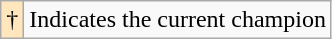<table class="wikitable">
<tr>
<td style="background-color:#FFE6BD">†</td>
<td>Indicates the current champion</td>
</tr>
</table>
